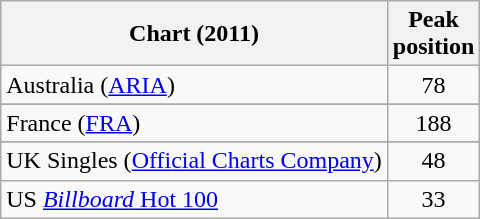<table class="wikitable sortable">
<tr>
<th scope="col">Chart (2011)</th>
<th scope="col">Peak<br>position</th>
</tr>
<tr>
<td>Australia (<a href='#'>ARIA</a>)</td>
<td style="text-align:center;">78</td>
</tr>
<tr>
</tr>
<tr>
<td>France (<a href='#'>FRA</a>)</td>
<td style="text-align:center;">188</td>
</tr>
<tr>
</tr>
<tr>
<td>UK Singles (<a href='#'>Official Charts Company</a>)</td>
<td style="text-align:center;">48</td>
</tr>
<tr>
<td>US <a href='#'><em>Billboard</em> Hot 100</a></td>
<td style="text-align:center;">33</td>
</tr>
</table>
